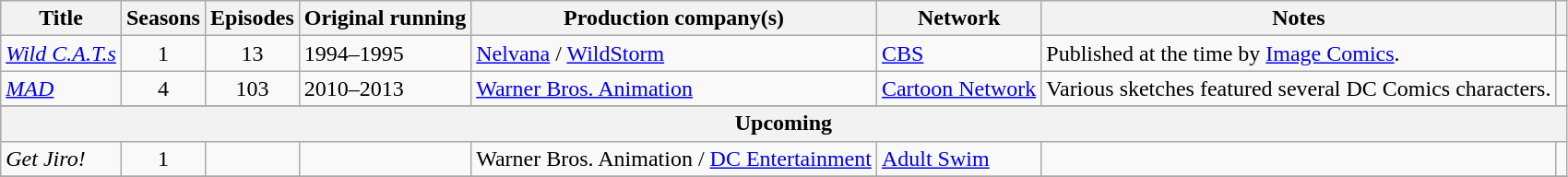<table class="wikitable plainrowheaders" style="text-align: left">
<tr>
<th>Title</th>
<th>Seasons</th>
<th>Episodes</th>
<th>Original running</th>
<th>Production company(s)</th>
<th>Network</th>
<th>Notes</th>
<th></th>
</tr>
<tr>
<td><em><a href='#'>Wild C.A.T.s</a></em></td>
<td align="center">1</td>
<td align="center">13</td>
<td>1994–1995</td>
<td><a href='#'>Nelvana</a> / <a href='#'>WildStorm</a></td>
<td><a href='#'>CBS</a></td>
<td>Published at the time by <a href='#'>Image Comics</a>.</td>
<td></td>
</tr>
<tr>
<td><em><a href='#'>MAD</a></em></td>
<td align="center">4</td>
<td align="center">103</td>
<td>2010–2013</td>
<td><a href='#'>Warner Bros. Animation</a></td>
<td><a href='#'>Cartoon Network</a></td>
<td>Various sketches featured several DC Comics characters.</td>
<td></td>
</tr>
<tr>
</tr>
<tr style="background:#b0c4de;">
<th colspan="8">Upcoming</th>
</tr>
<tr>
<td><em>Get Jiro!</em></td>
<td align="center">1</td>
<td></td>
<td></td>
<td>Warner Bros. Animation / <a href='#'>DC Entertainment</a></td>
<td><a href='#'>Adult Swim</a></td>
<td></td>
<td></td>
</tr>
<tr>
</tr>
</table>
